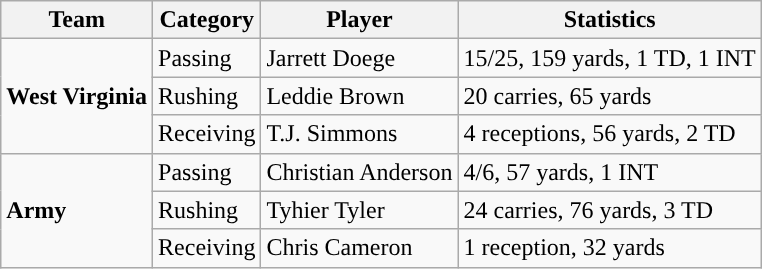<table class="wikitable" style="float: right;">
<tr>
<th>Team</th>
<th>Category</th>
<th>Player</th>
<th>Statistics</th>
</tr>
<tr>
<td rowspan=3><strong>West Virginia</strong></td>
<td>Passing</td>
<td>Jarrett Doege</td>
<td>15/25, 159 yards, 1 TD, 1 INT</td>
</tr>
<tr>
<td>Rushing</td>
<td>Leddie Brown</td>
<td>20 carries, 65 yards</td>
</tr>
<tr>
<td>Receiving</td>
<td>T.J. Simmons</td>
<td>4 receptions, 56 yards, 2 TD</td>
</tr>
<tr>
<td rowspan=3><strong>Army</strong></td>
<td>Passing</td>
<td>Christian Anderson</td>
<td>4/6, 57 yards, 1 INT</td>
</tr>
<tr>
<td>Rushing</td>
<td>Tyhier Tyler</td>
<td>24 carries, 76 yards, 3 TD</td>
</tr>
<tr>
<td>Receiving</td>
<td>Chris Cameron</td>
<td>1 reception, 32 yards</td>
</tr>
</table>
